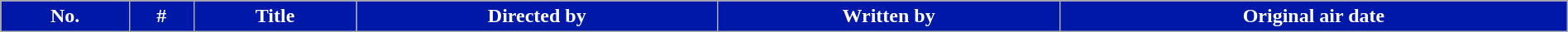<table class="wikitable plainrowheaders" style="width:100%; margin-auto;">
<tr style="color:white">
<th scope="col" style="background-color:#0018A8;">No.</th>
<th scope="col" style="background-color:#0018A8;">#</th>
<th scope="col" style="background-color:#0018A8;">Title</th>
<th scope="col" style="background-color:#0018A8;">Directed by</th>
<th scope="col" style="background-color:#0018A8;">Written by</th>
<th scope="col" style="background-color:#0018A8;">Original air date<br>











</th>
</tr>
</table>
